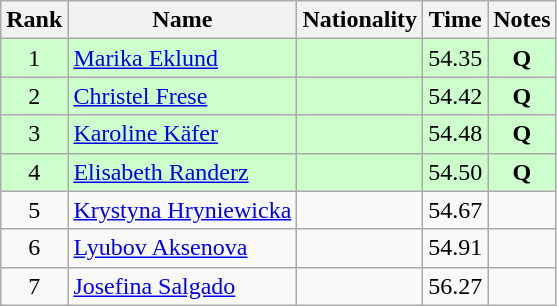<table class="wikitable sortable" style="text-align:center">
<tr>
<th>Rank</th>
<th>Name</th>
<th>Nationality</th>
<th>Time</th>
<th>Notes</th>
</tr>
<tr bgcolor=ccffcc>
<td>1</td>
<td align=left><a href='#'>Marika Eklund</a></td>
<td align=left></td>
<td>54.35</td>
<td><strong>Q</strong></td>
</tr>
<tr bgcolor=ccffcc>
<td>2</td>
<td align=left><a href='#'>Christel Frese</a></td>
<td align=left></td>
<td>54.42</td>
<td><strong>Q</strong></td>
</tr>
<tr bgcolor=ccffcc>
<td>3</td>
<td align=left><a href='#'>Karoline Käfer</a></td>
<td align=left></td>
<td>54.48</td>
<td><strong>Q</strong></td>
</tr>
<tr bgcolor=ccffcc>
<td>4</td>
<td align=left><a href='#'>Elisabeth Randerz</a></td>
<td align=left></td>
<td>54.50</td>
<td><strong>Q</strong></td>
</tr>
<tr>
<td>5</td>
<td align=left><a href='#'>Krystyna Hryniewicka</a></td>
<td align=left></td>
<td>54.67</td>
<td></td>
</tr>
<tr>
<td>6</td>
<td align=left><a href='#'>Lyubov Aksenova</a></td>
<td align=left></td>
<td>54.91</td>
<td></td>
</tr>
<tr>
<td>7</td>
<td align=left><a href='#'>Josefina Salgado</a></td>
<td align=left></td>
<td>56.27</td>
<td></td>
</tr>
</table>
